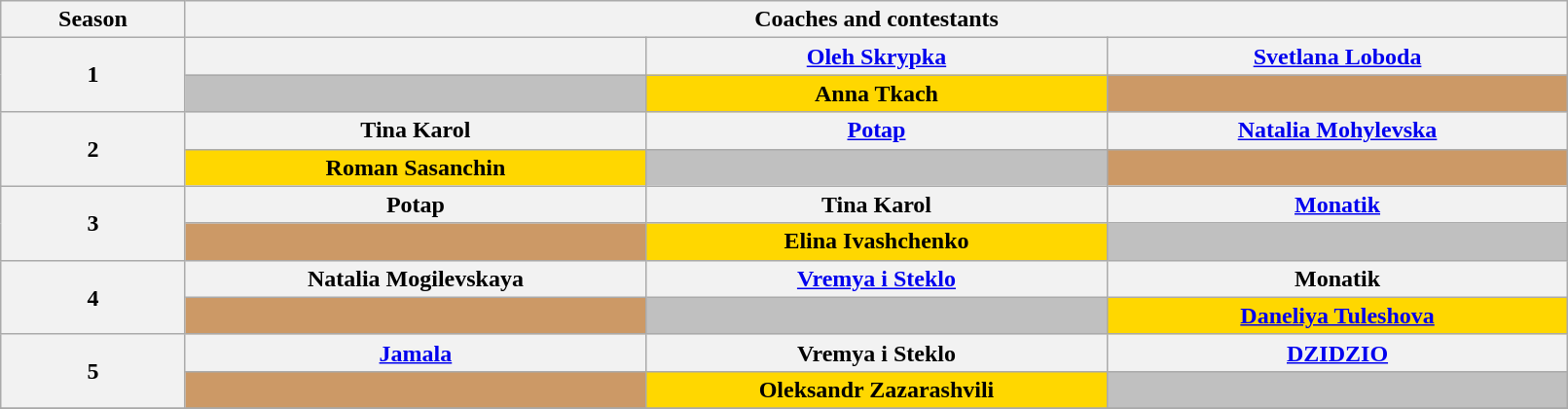<table class="wikitable nowrap" style="text-align:center; font-size:100%; width:85%">
<tr>
<th style="width:10%">Season</th>
<th style="width:10%" colspan="3">Coaches and contestants</th>
</tr>
<tr>
<th rowspan="2">1</th>
<th style="width:25%" scope="col"></th>
<th style="width:25%" scope="col"><a href='#'>Oleh Skrypka</a></th>
<th style="width:25%" scope="col"><a href='#'>Svetlana Loboda</a></th>
</tr>
<tr>
<td style="background:silver"></td>
<td style="background:gold"><strong>Anna Tkach</strong><br></td>
<td style="background:#cc9966"></td>
</tr>
<tr>
<th rowspan="2">2</th>
<th scope="row">Tina Karol</th>
<th scope="row"><a href='#'>Potap</a></th>
<th scope="row"><a href='#'>Natalia Mohylevska</a></th>
</tr>
<tr>
<td style="background:gold"><strong>Roman Sasanchin</strong><br></td>
<td style="background:silver"></td>
<td style="background:#cc9966"></td>
</tr>
<tr>
<th rowspan="2">3</th>
<th scope="row">Potap</th>
<th scope="row">Tina Karol</th>
<th scope="row"><a href='#'>Monatik</a></th>
</tr>
<tr>
<td style="background:#cc9966"></td>
<td style="background:gold"><strong>Elina Ivashchenko</strong><br></td>
<td style="background:silver"></td>
</tr>
<tr>
<th rowspan="2">4</th>
<th scope="row">Natalia Mogilevskaya</th>
<th scope="row"><a href='#'>Vremya i Steklo</a></th>
<th scope="row">Monatik</th>
</tr>
<tr>
<td style="background:#cc9966"></td>
<td style="background:silver"></td>
<td style="background:gold"><strong><a href='#'>Daneliya Tuleshova</a></strong><br></td>
</tr>
<tr>
<th rowspan="2">5</th>
<th scope="row"><a href='#'>Jamala</a></th>
<th scope="row">Vremya i Steklo</th>
<th scope="row"><a href='#'>DZIDZIO</a></th>
</tr>
<tr>
<td style="background:#cc9966"></td>
<td style="background:gold"><strong>Oleksandr Zazarashvili</strong><br></td>
<td style="background:silver"></td>
</tr>
<tr>
</tr>
</table>
